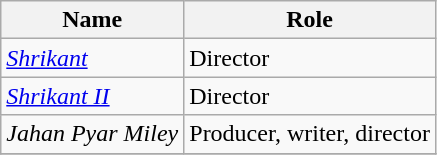<table class="wikitable">
<tr>
<th>Name</th>
<th>Role</th>
</tr>
<tr>
<td><em><a href='#'>Shrikant</a></em></td>
<td>Director</td>
</tr>
<tr>
<td><em><a href='#'>Shrikant II</a></em></td>
<td>Director</td>
</tr>
<tr>
<td><em>Jahan Pyar Miley</em></td>
<td>Producer, writer, director</td>
</tr>
<tr>
</tr>
</table>
